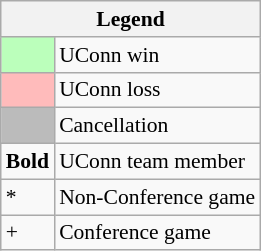<table class="wikitable" style="font-size:90%">
<tr>
<th colspan=2>Legend</th>
</tr>
<tr>
<td style="background:#bfb;"> </td>
<td>UConn win</td>
</tr>
<tr>
<td style="background:#fbb;"> </td>
<td>UConn loss</td>
</tr>
<tr>
<td style="background:#bbb;"> </td>
<td>Cancellation</td>
</tr>
<tr>
<td><strong>Bold</strong></td>
<td>UConn team member</td>
</tr>
<tr>
<td>*</td>
<td>Non-Conference game</td>
</tr>
<tr>
<td>+</td>
<td>Conference game</td>
</tr>
</table>
